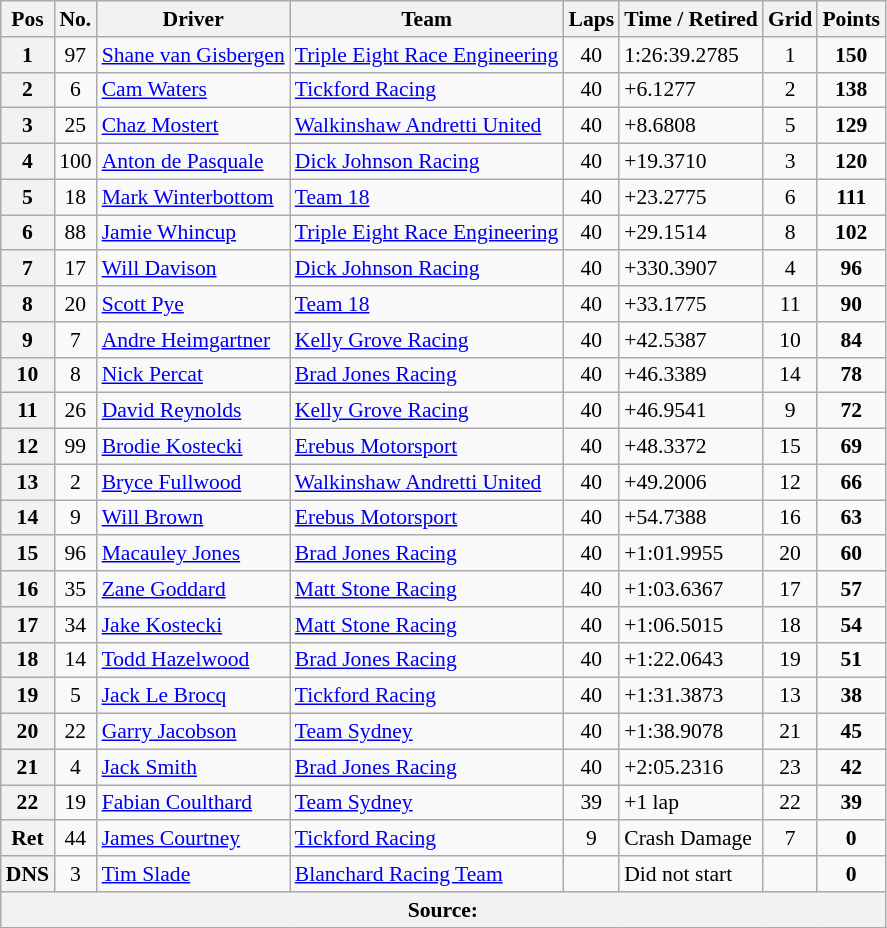<table class="wikitable" style="font-size:90%;">
<tr>
<th>Pos</th>
<th>No.</th>
<th>Driver</th>
<th>Team</th>
<th>Laps</th>
<th>Time / Retired</th>
<th>Grid</th>
<th>Points</th>
</tr>
<tr>
<th>1</th>
<td align="center">97</td>
<td> <a href='#'>Shane van Gisbergen</a></td>
<td><a href='#'>Triple Eight Race Engineering</a></td>
<td align="center">40</td>
<td>1:26:39.2785</td>
<td align="center">1</td>
<td align="center"><strong>150</strong></td>
</tr>
<tr>
<th>2</th>
<td align="center">6</td>
<td> <a href='#'>Cam Waters</a></td>
<td><a href='#'>Tickford Racing</a></td>
<td align="center">40</td>
<td>+6.1277</td>
<td align="center">2</td>
<td align="center"><strong>138</strong></td>
</tr>
<tr>
<th>3</th>
<td align="center">25</td>
<td> <a href='#'>Chaz Mostert</a></td>
<td><a href='#'>Walkinshaw Andretti United</a></td>
<td align="center">40</td>
<td>+8.6808</td>
<td align="center">5</td>
<td align="center"><strong>129</strong></td>
</tr>
<tr>
<th>4</th>
<td align="center">100</td>
<td> <a href='#'>Anton de Pasquale</a></td>
<td><a href='#'>Dick Johnson Racing</a></td>
<td align="center">40</td>
<td>+19.3710</td>
<td align="center">3</td>
<td align="center"><strong>120</strong></td>
</tr>
<tr>
<th>5</th>
<td align="center">18</td>
<td> <a href='#'>Mark Winterbottom</a></td>
<td><a href='#'>Team 18</a></td>
<td align="center">40</td>
<td>+23.2775</td>
<td align="center">6</td>
<td align="center"><strong>111</strong></td>
</tr>
<tr>
<th>6</th>
<td align="center">88</td>
<td> <a href='#'>Jamie Whincup</a></td>
<td><a href='#'>Triple Eight Race Engineering</a></td>
<td align="center">40</td>
<td>+29.1514</td>
<td align="center">8</td>
<td align="center"><strong>102</strong></td>
</tr>
<tr>
<th>7</th>
<td align="center">17</td>
<td> <a href='#'>Will Davison</a></td>
<td><a href='#'>Dick Johnson Racing</a></td>
<td align="center">40</td>
<td>+330.3907</td>
<td align="center">4</td>
<td align="center"><strong>96</strong></td>
</tr>
<tr>
<th>8</th>
<td align="center">20</td>
<td> <a href='#'>Scott Pye</a></td>
<td><a href='#'>Team 18</a></td>
<td align="center">40</td>
<td>+33.1775</td>
<td align="center">11</td>
<td align="center"><strong>90</strong></td>
</tr>
<tr>
<th>9</th>
<td align="center">7</td>
<td> <a href='#'>Andre Heimgartner</a></td>
<td><a href='#'>Kelly Grove Racing</a></td>
<td align="center">40</td>
<td>+42.5387</td>
<td align="center">10</td>
<td align="center"><strong>84</strong></td>
</tr>
<tr>
<th>10</th>
<td align="center">8</td>
<td> <a href='#'>Nick Percat</a></td>
<td><a href='#'>Brad Jones Racing</a></td>
<td align="center">40</td>
<td>+46.3389</td>
<td align="center">14</td>
<td align="center"><strong>78</strong></td>
</tr>
<tr>
<th>11</th>
<td align="center">26</td>
<td> <a href='#'>David Reynolds</a></td>
<td><a href='#'>Kelly Grove Racing</a></td>
<td align="center">40</td>
<td>+46.9541</td>
<td align="center">9</td>
<td align="center"><strong>72</strong></td>
</tr>
<tr>
<th>12</th>
<td align="center">99</td>
<td> <a href='#'>Brodie Kostecki</a></td>
<td><a href='#'>Erebus Motorsport</a></td>
<td align="center">40</td>
<td>+48.3372</td>
<td align="center">15</td>
<td align="center"><strong>69</strong></td>
</tr>
<tr>
<th>13</th>
<td align="center">2</td>
<td> <a href='#'>Bryce Fullwood</a></td>
<td><a href='#'>Walkinshaw Andretti United</a></td>
<td align="center">40</td>
<td>+49.2006</td>
<td align="center">12</td>
<td align="center"><strong>66</strong></td>
</tr>
<tr>
<th>14</th>
<td align="center">9</td>
<td> <a href='#'> Will Brown</a></td>
<td><a href='#'>Erebus Motorsport</a></td>
<td align="center">40</td>
<td>+54.7388</td>
<td align="center">16</td>
<td align="center"><strong>63</strong></td>
</tr>
<tr>
<th>15</th>
<td align="center">96</td>
<td> <a href='#'>Macauley Jones</a></td>
<td><a href='#'>Brad Jones Racing</a></td>
<td align="center">40</td>
<td>+1:01.9955</td>
<td align="center">20</td>
<td align="center"><strong>60</strong></td>
</tr>
<tr>
<th>16</th>
<td align="center">35</td>
<td> <a href='#'>Zane Goddard</a></td>
<td><a href='#'>Matt Stone Racing</a></td>
<td align="center">40</td>
<td>+1:03.6367</td>
<td align="center">17</td>
<td align="center"><strong>57</strong></td>
</tr>
<tr>
<th>17</th>
<td align="center">34</td>
<td> <a href='#'>Jake Kostecki</a></td>
<td><a href='#'>Matt Stone Racing</a></td>
<td align="center">40</td>
<td>+1:06.5015</td>
<td align="center">18</td>
<td align="center"><strong>54</strong></td>
</tr>
<tr>
<th>18</th>
<td align="center">14</td>
<td> <a href='#'>Todd Hazelwood</a></td>
<td><a href='#'>Brad Jones Racing</a></td>
<td align="center">40</td>
<td>+1:22.0643</td>
<td align="center">19</td>
<td align="center"><strong>51</strong></td>
</tr>
<tr>
<th>19</th>
<td align="center">5</td>
<td> <a href='#'>Jack Le Brocq</a></td>
<td><a href='#'>Tickford Racing</a></td>
<td align="center">40</td>
<td>+1:31.3873</td>
<td align="center">13</td>
<td align="center"><strong>38</strong></td>
</tr>
<tr>
<th>20</th>
<td align="center">22</td>
<td> <a href='#'>Garry Jacobson</a></td>
<td><a href='#'>Team Sydney</a></td>
<td align="center">40</td>
<td>+1:38.9078</td>
<td align="center">21</td>
<td align="center"><strong>45</strong></td>
</tr>
<tr>
<th>21</th>
<td align="center">4</td>
<td> <a href='#'>Jack Smith</a></td>
<td><a href='#'>Brad Jones Racing</a></td>
<td align="center">40</td>
<td>+2:05.2316</td>
<td align="center">23</td>
<td align="center"><strong>42</strong></td>
</tr>
<tr>
<th>22</th>
<td align="center">19</td>
<td> <a href='#'>Fabian Coulthard</a></td>
<td><a href='#'>Team Sydney</a></td>
<td align="center">39</td>
<td>+1 lap</td>
<td align="center">22</td>
<td align="center"><strong>39</strong></td>
</tr>
<tr>
<th>Ret</th>
<td align="center">44</td>
<td> <a href='#'>James Courtney</a></td>
<td><a href='#'>Tickford Racing</a></td>
<td align="center">9</td>
<td>Crash Damage</td>
<td align="center">7</td>
<td align="center"><strong>0</strong></td>
</tr>
<tr>
<th>DNS</th>
<td align="center">3</td>
<td> <a href='#'>Tim Slade</a></td>
<td><a href='#'>Blanchard Racing Team</a></td>
<td align="center"></td>
<td>Did not start</td>
<td align="center"></td>
<td align="center"><strong>0</strong></td>
</tr>
<tr>
<th colspan=9>Source:</th>
</tr>
</table>
